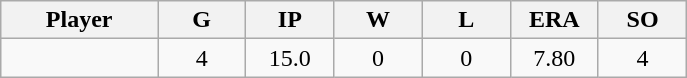<table class="wikitable sortable">
<tr>
<th bgcolor="#DDDDFF" width="16%">Player</th>
<th bgcolor="#DDDDFF" width="9%">G</th>
<th bgcolor="#DDDDFF" width="9%">IP</th>
<th bgcolor="#DDDDFF" width="9%">W</th>
<th bgcolor="#DDDDFF" width="9%">L</th>
<th bgcolor="#DDDDFF" width="9%">ERA</th>
<th bgcolor="#DDDDFF" width="9%">SO</th>
</tr>
<tr align="center">
<td></td>
<td>4</td>
<td>15.0</td>
<td>0</td>
<td>0</td>
<td>7.80</td>
<td>4</td>
</tr>
</table>
